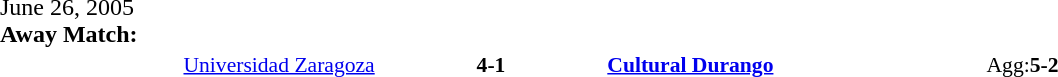<table width=100% cellspacing=1>
<tr>
<th width=20%></th>
<th width=12%></th>
<th width=20%></th>
<th></th>
</tr>
<tr>
<td>June 26, 2005<br><strong>Away Match:</strong></td>
</tr>
<tr style=font-size:90%>
<td align=right><a href='#'>Universidad Zaragoza</a></td>
<td align=center><strong>4-1</strong></td>
<td><strong><a href='#'>Cultural Durango</a></strong></td>
<td>Agg:<strong>5-2</strong></td>
</tr>
</table>
